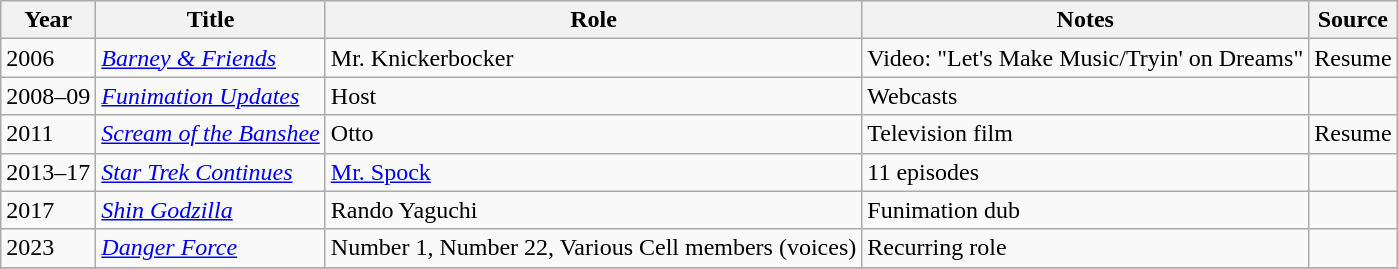<table class="wikitable sortable plainrowheaders">
<tr>
<th>Year</th>
<th>Title</th>
<th>Role</th>
<th class="unsortable">Notes</th>
<th class="unsortable">Source</th>
</tr>
<tr>
<td>2006</td>
<td><em><a href='#'>Barney & Friends</a></em></td>
<td>Mr. Knickerbocker</td>
<td>Video: "Let's Make Music/Tryin' on Dreams"</td>
<td>Resume</td>
</tr>
<tr>
<td>2008–09</td>
<td><em><a href='#'>Funimation Updates</a></em></td>
<td>Host</td>
<td>Webcasts</td>
<td></td>
</tr>
<tr>
<td>2011</td>
<td><em><a href='#'>Scream of the Banshee</a></em></td>
<td>Otto</td>
<td>Television film</td>
<td>Resume</td>
</tr>
<tr>
<td>2013–17</td>
<td><em><a href='#'>Star Trek Continues</a></em></td>
<td><a href='#'>Mr. Spock</a></td>
<td>11 episodes</td>
<td></td>
</tr>
<tr>
<td>2017</td>
<td><em><a href='#'>Shin Godzilla</a></em></td>
<td>Rando Yaguchi</td>
<td>Funimation dub</td>
<td></td>
</tr>
<tr>
<td>2023</td>
<td><em><a href='#'>Danger Force</a></em></td>
<td>Number 1, Number 22, Various Cell members (voices)</td>
<td>Recurring role</td>
<td></td>
</tr>
<tr>
</tr>
</table>
